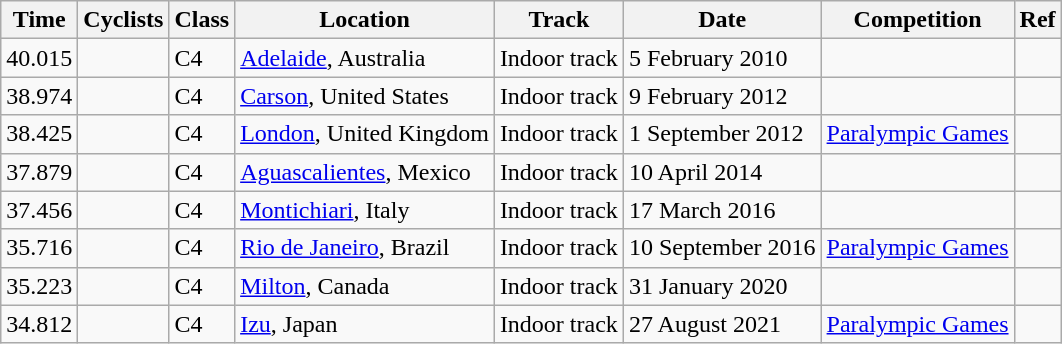<table class="wikitable">
<tr align="left">
<th>Time</th>
<th>Cyclists</th>
<th>Class</th>
<th>Location</th>
<th>Track</th>
<th>Date</th>
<th>Competition</th>
<th>Ref</th>
</tr>
<tr>
<td>40.015</td>
<td></td>
<td>C4</td>
<td><a href='#'>Adelaide</a>, Australia</td>
<td>Indoor track</td>
<td>5 February 2010</td>
<td></td>
<td></td>
</tr>
<tr>
<td>38.974</td>
<td></td>
<td>C4</td>
<td><a href='#'>Carson</a>, United States</td>
<td>Indoor track</td>
<td>9 February 2012</td>
<td></td>
<td></td>
</tr>
<tr>
<td>38.425</td>
<td></td>
<td>C4</td>
<td><a href='#'>London</a>, United Kingdom</td>
<td>Indoor track</td>
<td>1 September 2012</td>
<td><a href='#'>Paralympic Games</a></td>
<td></td>
</tr>
<tr>
<td>37.879</td>
<td></td>
<td>C4</td>
<td><a href='#'>Aguascalientes</a>, Mexico</td>
<td>Indoor track</td>
<td>10 April 2014</td>
<td></td>
<td></td>
</tr>
<tr>
<td>37.456</td>
<td></td>
<td>C4</td>
<td><a href='#'>Montichiari</a>, Italy</td>
<td>Indoor track</td>
<td>17 March 2016</td>
<td></td>
<td></td>
</tr>
<tr>
<td>35.716</td>
<td></td>
<td>C4</td>
<td><a href='#'>Rio de Janeiro</a>, Brazil</td>
<td>Indoor track</td>
<td>10 September 2016</td>
<td><a href='#'>Paralympic Games</a></td>
<td></td>
</tr>
<tr>
<td>35.223</td>
<td></td>
<td>C4</td>
<td><a href='#'>Milton</a>, Canada</td>
<td>Indoor track</td>
<td>31 January 2020</td>
<td></td>
<td></td>
</tr>
<tr>
<td>34.812</td>
<td></td>
<td>C4</td>
<td><a href='#'>Izu</a>, Japan</td>
<td>Indoor track</td>
<td>27 August 2021</td>
<td><a href='#'>Paralympic Games</a></td>
<td></td>
</tr>
</table>
